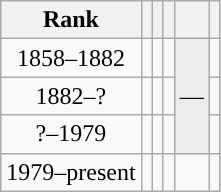<table class="wikitable" style="text-align:center;">
<tr>
<th>Rank</th>
<th></th>
<th></th>
<th></th>
<th></th>
<th></th>
</tr>
<tr>
<td>1858–1882</td>
<td></td>
<td></td>
<td></td>
<td rowspan=3 style="background: #ececec">—</td>
<td></td>
</tr>
<tr>
<td>1882–?</td>
<td></td>
<td></td>
<td></td>
<td></td>
</tr>
<tr>
<td>?–1979</td>
<td></td>
<td></td>
<td></td>
<td></td>
</tr>
<tr>
<td>1979–present</td>
<td></td>
<td></td>
<td></td>
<td></td>
<td></td>
</tr>
</table>
